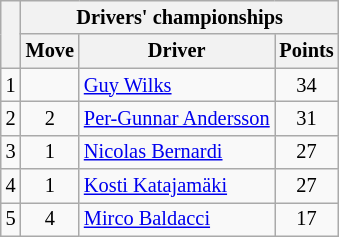<table class="wikitable" style="font-size:85%;">
<tr>
<th rowspan="2"></th>
<th colspan="3">Drivers' championships</th>
</tr>
<tr>
<th>Move</th>
<th>Driver</th>
<th>Points</th>
</tr>
<tr>
<td align="center">1</td>
<td align="center"></td>
<td> <a href='#'>Guy Wilks</a></td>
<td align="center">34</td>
</tr>
<tr>
<td align="center">2</td>
<td align="center"> 2</td>
<td> <a href='#'>Per-Gunnar Andersson</a></td>
<td align="center">31</td>
</tr>
<tr>
<td align="center">3</td>
<td align="center"> 1</td>
<td> <a href='#'>Nicolas Bernardi</a></td>
<td align="center">27</td>
</tr>
<tr>
<td align="center">4</td>
<td align="center"> 1</td>
<td> <a href='#'>Kosti Katajamäki</a></td>
<td align="center">27</td>
</tr>
<tr>
<td align="center">5</td>
<td align="center"> 4</td>
<td> <a href='#'>Mirco Baldacci</a></td>
<td align="center">17</td>
</tr>
</table>
